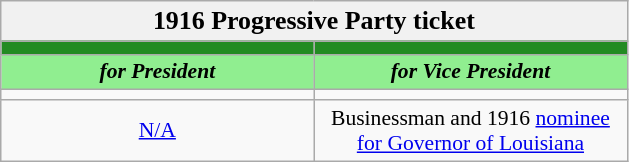<table class="wikitable" style="font-size:90%; text-align:center;">
<tr>
<td colspan="29" style="background:#f1f1f1;"><big><strong>1916 Progressive Party ticket</strong></big></td>
</tr>
<tr>
<th style="width:3em; font-size:135%; background:#228B22; width:200px;"><a href='#'></a></th>
<th style="width:3em; font-size:135%; background:#228B22; width:200px;"><a href='#'></a></th>
</tr>
<tr>
<td style="width:3em; font-size:100%; color:#000; background:#90EE90; width:200px;"><strong><em>for President</em></strong></td>
<td style="width:3em; font-size:100%; color:#000; background:#90EE90; width:200px;"><strong><em>for Vice President</em></strong></td>
</tr>
<tr>
<td></td>
<td></td>
</tr>
<tr>
<td><a href='#'>N/A</a></td>
<td>Businessman and 1916 <a href='#'>nominee for Governor of Louisiana</a></td>
</tr>
</table>
